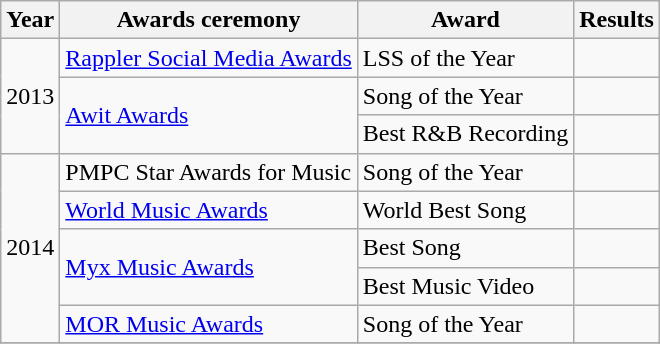<table class="wikitable">
<tr>
<th>Year</th>
<th>Awards ceremony</th>
<th>Award</th>
<th>Results</th>
</tr>
<tr>
<td rowspan="3">2013</td>
<td><a href='#'>Rappler Social Media Awards</a></td>
<td>LSS of the Year</td>
<td></td>
</tr>
<tr>
<td rowspan="2"><a href='#'>Awit Awards</a></td>
<td>Song of the Year</td>
<td></td>
</tr>
<tr>
<td>Best R&B Recording</td>
<td></td>
</tr>
<tr>
<td rowspan="5">2014</td>
<td>PMPC Star Awards for Music</td>
<td>Song of the Year</td>
<td></td>
</tr>
<tr>
<td><a href='#'>World Music Awards</a></td>
<td>World Best Song</td>
<td></td>
</tr>
<tr>
<td rowspan="2"><a href='#'>Myx Music Awards</a></td>
<td>Best Song</td>
<td></td>
</tr>
<tr>
<td>Best Music Video</td>
<td></td>
</tr>
<tr>
<td><a href='#'>MOR Music Awards</a></td>
<td>Song of the Year</td>
<td></td>
</tr>
<tr>
</tr>
</table>
